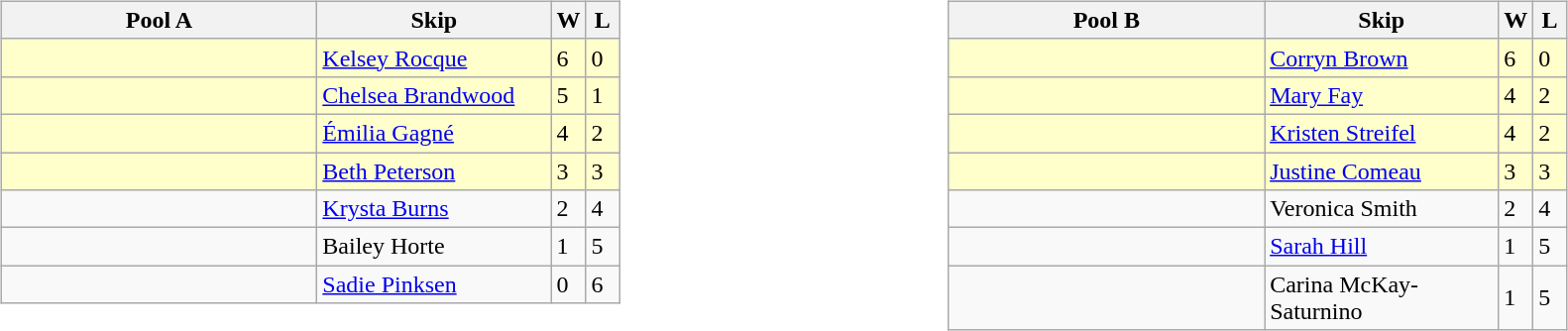<table>
<tr>
<td valign=top width=10%><br><table class="wikitable">
<tr>
<th width=205>Pool A</th>
<th width=150>Skip</th>
<th width=15>W</th>
<th width=15>L</th>
</tr>
<tr bgcolor=#ffffcc>
<td></td>
<td><a href='#'>Kelsey Rocque</a></td>
<td>6</td>
<td>0</td>
</tr>
<tr bgcolor=#ffffcc>
<td></td>
<td><a href='#'>Chelsea Brandwood</a></td>
<td>5</td>
<td>1</td>
</tr>
<tr bgcolor=#ffffcc>
<td></td>
<td><a href='#'>Émilia Gagné</a></td>
<td>4</td>
<td>2</td>
</tr>
<tr bgcolor=#ffffcc>
<td></td>
<td><a href='#'>Beth Peterson</a></td>
<td>3</td>
<td>3</td>
</tr>
<tr>
<td></td>
<td><a href='#'>Krysta Burns</a></td>
<td>2</td>
<td>4</td>
</tr>
<tr>
<td></td>
<td>Bailey Horte</td>
<td>1</td>
<td>5</td>
</tr>
<tr>
<td></td>
<td><a href='#'>Sadie Pinksen</a></td>
<td>0</td>
<td>6</td>
</tr>
</table>
</td>
<td valign=top width=10%><br><table class="wikitable">
<tr>
<th width=205>Pool B</th>
<th width=150>Skip</th>
<th width=15>W</th>
<th width=15>L</th>
</tr>
<tr bgcolor=#ffffcc>
<td></td>
<td><a href='#'>Corryn Brown</a></td>
<td>6</td>
<td>0</td>
</tr>
<tr bgcolor=#ffffcc>
<td></td>
<td><a href='#'>Mary Fay</a></td>
<td>4</td>
<td>2</td>
</tr>
<tr bgcolor=#ffffcc>
<td></td>
<td><a href='#'>Kristen Streifel</a></td>
<td>4</td>
<td>2</td>
</tr>
<tr bgcolor=#ffffcc>
<td></td>
<td><a href='#'>Justine Comeau</a></td>
<td>3</td>
<td>3</td>
</tr>
<tr>
<td></td>
<td>Veronica Smith</td>
<td>2</td>
<td>4</td>
</tr>
<tr>
<td></td>
<td><a href='#'>Sarah Hill</a></td>
<td>1</td>
<td>5</td>
</tr>
<tr>
<td></td>
<td>Carina McKay-Saturnino</td>
<td>1</td>
<td>5</td>
</tr>
</table>
</td>
</tr>
</table>
